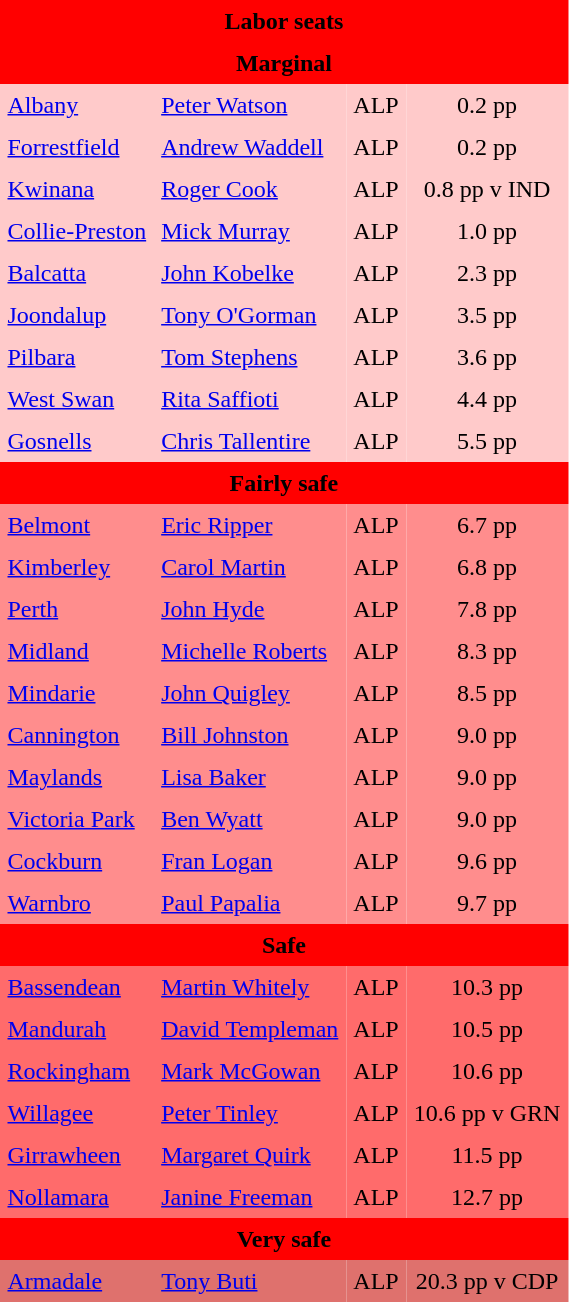<table class="toccolours" cellpadding="5" cellspacing="0" style="float:left; margin-right:.5em; margin-top:.4em; font-size:90 pp;">
<tr>
<td colspan="4"  style="text-align:center; background:red;"><span><strong>Labor seats</strong></span></td>
</tr>
<tr>
<td colspan="4"  style="text-align:center; background:red;"><span><strong>Marginal</strong></span></td>
</tr>
<tr>
<td style="text-align:left; background:#ffcaca;"><a href='#'>Albany</a></td>
<td style="text-align:left; background:#ffcaca;"><a href='#'>Peter Watson</a></td>
<td style="text-align:left; background:#ffcaca;">ALP</td>
<td style="text-align:center; background:#ffcaca;">0.2 pp</td>
</tr>
<tr>
<td style="text-align:left; background:#ffcaca;"><a href='#'>Forrestfield</a></td>
<td style="text-align:left; background:#ffcaca;"><a href='#'>Andrew Waddell</a></td>
<td style="text-align:left; background:#ffcaca;">ALP</td>
<td style="text-align:center; background:#ffcaca;">0.2 pp</td>
</tr>
<tr>
<td style="text-align:left; background:#ffcaca;"><a href='#'>Kwinana</a></td>
<td style="text-align:left; background:#ffcaca;"><a href='#'>Roger Cook</a></td>
<td style="text-align:left; background:#ffcaca;">ALP</td>
<td style="text-align:center; background:#ffcaca;">0.8 pp v IND</td>
</tr>
<tr>
<td style="text-align:left; background:#ffcaca;"><a href='#'>Collie-Preston</a></td>
<td style="text-align:left; background:#ffcaca;"><a href='#'>Mick Murray</a></td>
<td style="text-align:left; background:#ffcaca;">ALP</td>
<td style="text-align:center; background:#ffcaca;">1.0 pp</td>
</tr>
<tr>
<td style="text-align:left; background:#ffcaca;"><a href='#'>Balcatta</a></td>
<td style="text-align:left; background:#ffcaca;"><a href='#'>John Kobelke</a></td>
<td style="text-align:left; background:#ffcaca;">ALP</td>
<td style="text-align:center; background:#ffcaca;">2.3 pp</td>
</tr>
<tr>
<td style="text-align:left; background:#ffcaca;"><a href='#'>Joondalup</a></td>
<td style="text-align:left; background:#ffcaca;"><a href='#'>Tony O'Gorman</a></td>
<td style="text-align:left; background:#ffcaca;">ALP</td>
<td style="text-align:center; background:#ffcaca;">3.5 pp</td>
</tr>
<tr>
<td style="text-align:left; background:#ffcaca;"><a href='#'>Pilbara</a></td>
<td style="text-align:left; background:#ffcaca;"><a href='#'>Tom Stephens</a></td>
<td style="text-align:left; background:#ffcaca;">ALP</td>
<td style="text-align:center; background:#ffcaca;">3.6 pp</td>
</tr>
<tr>
<td style="text-align:left; background:#ffcaca;"><a href='#'>West Swan</a></td>
<td style="text-align:left; background:#ffcaca;"><a href='#'>Rita Saffioti</a></td>
<td style="text-align:left; background:#ffcaca;">ALP</td>
<td style="text-align:center; background:#ffcaca;">4.4 pp</td>
</tr>
<tr>
<td style="text-align:left; background:#ffcaca;"><a href='#'>Gosnells</a></td>
<td style="text-align:left; background:#ffcaca;"><a href='#'>Chris Tallentire</a></td>
<td style="text-align:left; background:#ffcaca;">ALP</td>
<td style="text-align:center; background:#ffcaca;">5.5 pp</td>
</tr>
<tr>
<td colspan="4"  style="text-align:center; background:red;"><span><strong>Fairly safe</strong></span></td>
</tr>
<tr>
<td style="text-align:left; background:#ff8d8d;"><a href='#'>Belmont</a></td>
<td style="text-align:left; background:#ff8d8d;"><a href='#'>Eric Ripper</a></td>
<td style="text-align:left; background:#ff8d8d;">ALP</td>
<td style="text-align:center; background:#ff8d8d;">6.7 pp</td>
</tr>
<tr>
<td style="text-align:left; background:#ff8d8d;"><a href='#'>Kimberley</a></td>
<td style="text-align:left; background:#ff8d8d;"><a href='#'>Carol Martin</a></td>
<td style="text-align:left; background:#ff8d8d;">ALP</td>
<td style="text-align:center; background:#ff8d8d;">6.8 pp</td>
</tr>
<tr>
<td style="text-align:left; background:#ff8d8d;"><a href='#'>Perth</a></td>
<td style="text-align:left; background:#ff8d8d;"><a href='#'>John Hyde</a></td>
<td style="text-align:left; background:#ff8d8d;">ALP</td>
<td style="text-align:center; background:#ff8d8d;">7.8 pp</td>
</tr>
<tr>
<td style="text-align:left; background:#ff8d8d;"><a href='#'>Midland</a></td>
<td style="text-align:left; background:#ff8d8d;"><a href='#'>Michelle Roberts</a></td>
<td style="text-align:left; background:#ff8d8d;">ALP</td>
<td style="text-align:center; background:#ff8d8d;">8.3 pp</td>
</tr>
<tr>
<td style="text-align:left; background:#ff8d8d;"><a href='#'>Mindarie</a></td>
<td style="text-align:left; background:#ff8d8d;"><a href='#'>John Quigley</a></td>
<td style="text-align:left; background:#ff8d8d;">ALP</td>
<td style="text-align:center; background:#ff8d8d;">8.5 pp</td>
</tr>
<tr>
<td style="text-align:left; background:#ff8d8d;"><a href='#'>Cannington</a></td>
<td style="text-align:left; background:#ff8d8d;"><a href='#'>Bill Johnston</a></td>
<td style="text-align:left; background:#ff8d8d;">ALP</td>
<td style="text-align:center; background:#ff8d8d;">9.0 pp</td>
</tr>
<tr>
<td style="text-align:left; background:#ff8d8d;"><a href='#'>Maylands</a></td>
<td style="text-align:left; background:#ff8d8d;"><a href='#'>Lisa Baker</a></td>
<td style="text-align:left; background:#ff8d8d;">ALP</td>
<td style="text-align:center; background:#ff8d8d;">9.0 pp</td>
</tr>
<tr>
<td style="text-align:left; background:#ff8d8d;"><a href='#'>Victoria Park</a></td>
<td style="text-align:left; background:#ff8d8d;"><a href='#'>Ben Wyatt</a></td>
<td style="text-align:left; background:#ff8d8d;">ALP</td>
<td style="text-align:center; background:#ff8d8d;">9.0 pp</td>
</tr>
<tr>
<td style="text-align:left; background:#ff8d8d;"><a href='#'>Cockburn</a></td>
<td style="text-align:left; background:#ff8d8d;"><a href='#'>Fran Logan</a></td>
<td style="text-align:left; background:#ff8d8d;">ALP</td>
<td style="text-align:center; background:#ff8d8d;">9.6 pp</td>
</tr>
<tr>
<td style="text-align:left; background:#ff8d8d;"><a href='#'>Warnbro</a></td>
<td style="text-align:left; background:#ff8d8d;"><a href='#'>Paul Papalia</a></td>
<td style="text-align:left; background:#ff8d8d;">ALP</td>
<td style="text-align:center; background:#ff8d8d;">9.7 pp</td>
</tr>
<tr>
<td colspan="4"  style="text-align:center; background:red;"><span><strong>Safe</strong></span></td>
</tr>
<tr>
<td style="text-align:left; background:#ff6b6b;"><a href='#'>Bassendean</a></td>
<td style="text-align:left; background:#ff6b6b;"><a href='#'>Martin Whitely</a></td>
<td style="text-align:left; background:#ff6b6b;">ALP</td>
<td style="text-align:center; background:#ff6b6b;">10.3 pp</td>
</tr>
<tr>
<td style="text-align:left; background:#ff6b6b;"><a href='#'>Mandurah</a></td>
<td style="text-align:left; background:#ff6b6b;"><a href='#'>David Templeman</a></td>
<td style="text-align:left; background:#ff6b6b;">ALP</td>
<td style="text-align:center; background:#ff6b6b;">10.5 pp</td>
</tr>
<tr>
<td style="text-align:left; background:#ff6b6b;"><a href='#'>Rockingham</a></td>
<td style="text-align:left; background:#ff6b6b;"><a href='#'>Mark McGowan</a></td>
<td style="text-align:left; background:#ff6b6b;">ALP</td>
<td style="text-align:center; background:#ff6b6b;">10.6 pp</td>
</tr>
<tr>
<td style="text-align:left; background:#ff6b6b;"><a href='#'>Willagee</a></td>
<td style="text-align:left; background:#ff6b6b;"><a href='#'>Peter Tinley</a></td>
<td style="text-align:left; background:#ff6b6b;">ALP</td>
<td style="text-align:center; background:#ff6b6b;">10.6 pp v GRN</td>
</tr>
<tr>
<td style="text-align:left; background:#ff6b6b;"><a href='#'>Girrawheen</a></td>
<td style="text-align:left; background:#ff6b6b;"><a href='#'>Margaret Quirk</a></td>
<td style="text-align:left; background:#ff6b6b;">ALP</td>
<td style="text-align:center; background:#ff6b6b;">11.5 pp</td>
</tr>
<tr>
<td style="text-align:left; background:#ff6b6b;"><a href='#'>Nollamara</a></td>
<td style="text-align:left; background:#ff6b6b;"><a href='#'>Janine Freeman</a></td>
<td style="text-align:left; background:#ff6b6b;">ALP</td>
<td style="text-align:center; background:#ff6b6b;">12.7 pp</td>
</tr>
<tr>
<td colspan="4"  style="text-align:center; background:red;"><span><strong>Very safe</strong></span></td>
</tr>
<tr>
<td style="text-align:left; background:#df716d;"><a href='#'>Armadale</a></td>
<td style="text-align:left; background:#df716d;"><a href='#'>Tony Buti</a></td>
<td style="text-align:left; background:#df716d;">ALP</td>
<td style="text-align:center; background:#df716d;">20.3 pp v CDP</td>
</tr>
</table>
